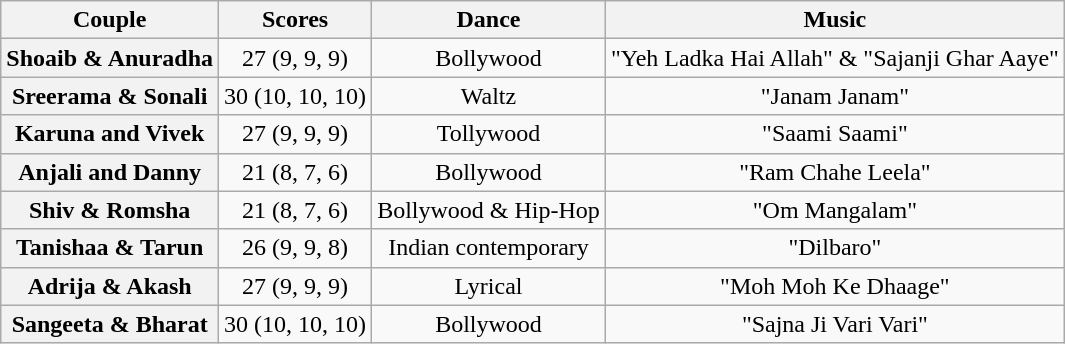<table class="wikitable plainrowheaders sortable" style="text-align:center;">
<tr>
<th class="sortable" scope="col" style="text-align:center">Couple</th>
<th scope="col">Scores</th>
<th class="unsortable" scope="col">Dance</th>
<th scope="col" class="unsortable">Music</th>
</tr>
<tr>
<th>Shoaib & Anuradha</th>
<td>27 (9, 9, 9)</td>
<td>Bollywood</td>
<td>"Yeh Ladka Hai Allah" & "Sajanji Ghar Aaye"</td>
</tr>
<tr>
<th>Sreerama & Sonali</th>
<td>30 (10, 10, 10)</td>
<td>Waltz</td>
<td>"Janam Janam"</td>
</tr>
<tr>
<th>Karuna and Vivek</th>
<td>27 (9, 9, 9)</td>
<td>Tollywood</td>
<td>"Saami Saami"</td>
</tr>
<tr>
<th>Anjali and Danny</th>
<td>21 (8, 7, 6)</td>
<td>Bollywood</td>
<td>"Ram Chahe Leela"</td>
</tr>
<tr>
<th>Shiv & Romsha</th>
<td>21 (8, 7, 6)</td>
<td>Bollywood & Hip-Hop</td>
<td>"Om Mangalam"</td>
</tr>
<tr>
<th>Tanishaa & Tarun</th>
<td>26 (9, 9, 8)</td>
<td>Indian contemporary</td>
<td>"Dilbaro"</td>
</tr>
<tr>
<th>Adrija & Akash</th>
<td>27 (9, 9, 9)</td>
<td>Lyrical</td>
<td>"Moh Moh Ke Dhaage"</td>
</tr>
<tr>
<th>Sangeeta & Bharat</th>
<td>30 (10, 10, 10)</td>
<td>Bollywood</td>
<td>"Sajna Ji Vari Vari"</td>
</tr>
</table>
